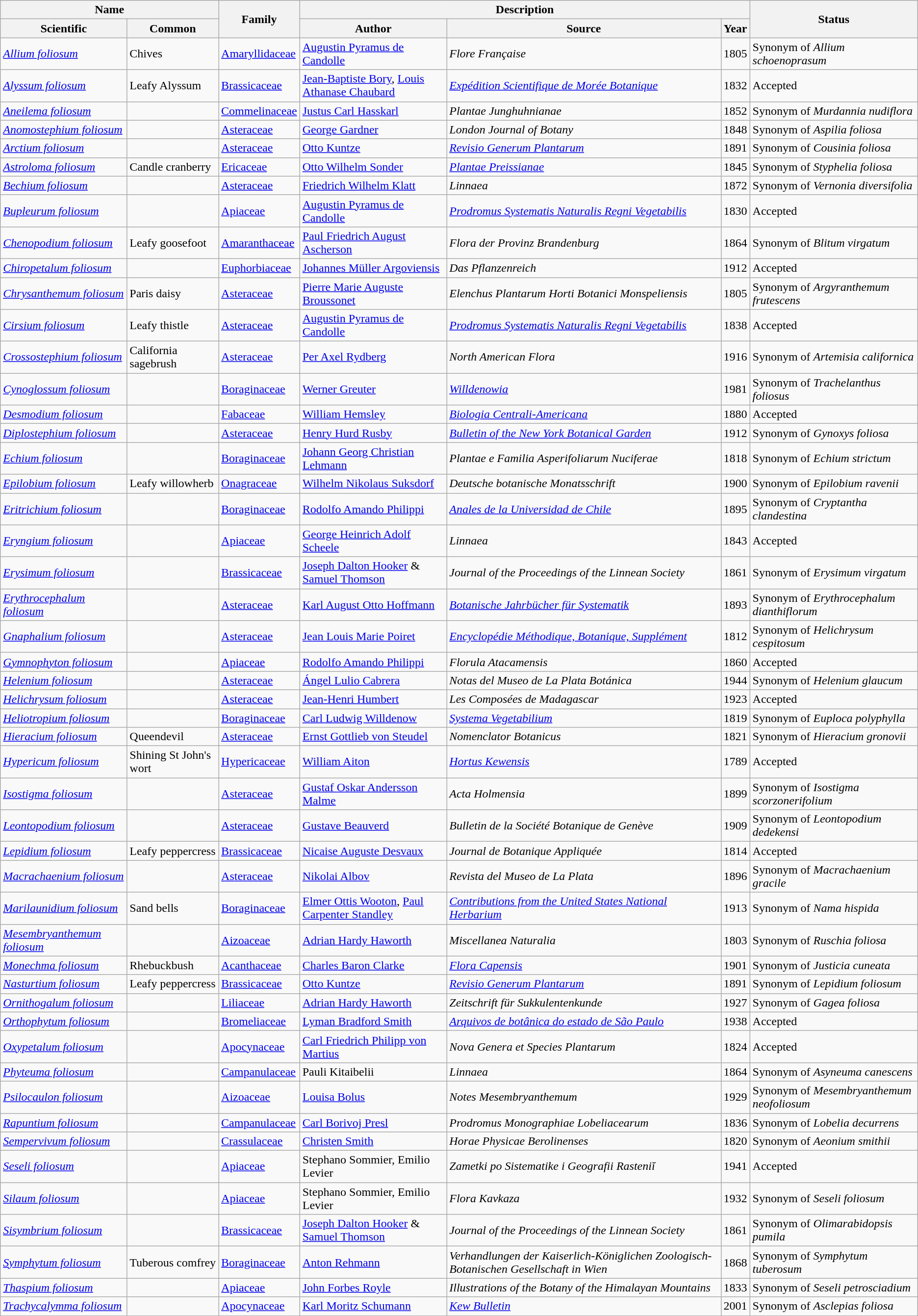<table class="wikitable sortable">
<tr>
<th scope="col" colspan="2">Name</th>
<th scope="col" rowspan="2">Family</th>
<th scope="col" colspan="3">Description</th>
<th scope="col" rowspan="2">Status</th>
</tr>
<tr>
<th>Scientific</th>
<th>Common</th>
<th>Author</th>
<th>Source</th>
<th>Year</th>
</tr>
<tr>
<td><em><a href='#'>Allium foliosum</a></em></td>
<td>Chives</td>
<td><a href='#'>Amaryllidaceae</a></td>
<td><a href='#'>Augustin Pyramus de Candolle</a></td>
<td><em>Flore Française</em></td>
<td>1805</td>
<td>Synonym of <em>Allium schoenoprasum</em></td>
</tr>
<tr>
<td><em><a href='#'>Alyssum foliosum</a></em></td>
<td>Leafy Alyssum</td>
<td><a href='#'>Brassicaceae</a></td>
<td><a href='#'>Jean-Baptiste Bory</a>, <a href='#'>Louis Athanase Chaubard</a></td>
<td><a href='#'><em>Expédition Scientifique de Morée Botanique</em></a></td>
<td>1832</td>
<td>Accepted</td>
</tr>
<tr>
<td><em><a href='#'>Aneilema foliosum</a></em></td>
<td></td>
<td><a href='#'>Commelinaceae</a></td>
<td><a href='#'>Justus Carl Hasskarl</a></td>
<td><em>Plantae Junghuhnianae</em></td>
<td>1852</td>
<td>Synonym of <em>Murdannia nudiflora</em></td>
</tr>
<tr>
<td><em><a href='#'>Anomostephium foliosum</a></em></td>
<td></td>
<td><a href='#'>Asteraceae</a></td>
<td><a href='#'>George Gardner</a></td>
<td><em>London Journal of Botany</em></td>
<td>1848</td>
<td>Synonym of <em>Aspilia foliosa</em></td>
</tr>
<tr>
<td><em><a href='#'>Arctium foliosum</a></em></td>
<td></td>
<td><a href='#'>Asteraceae</a></td>
<td><a href='#'>Otto Kuntze</a></td>
<td><em><a href='#'>Revisio Generum Plantarum</a></em></td>
<td>1891</td>
<td>Synonym of <em>Cousinia foliosa</em></td>
</tr>
<tr>
<td><em><a href='#'>Astroloma foliosum</a></em></td>
<td>Candle cranberry</td>
<td><a href='#'>Ericaceae</a></td>
<td><a href='#'>Otto Wilhelm Sonder</a></td>
<td><em><a href='#'>Plantae Preissianae</a></em></td>
<td>1845</td>
<td>Synonym of <em>Styphelia foliosa</em></td>
</tr>
<tr>
<td><em><a href='#'>Bechium foliosum</a></em></td>
<td></td>
<td><a href='#'>Asteraceae</a></td>
<td><a href='#'>Friedrich Wilhelm Klatt</a></td>
<td><em>Linnaea</em></td>
<td>1872</td>
<td>Synonym of <em>Vernonia diversifolia</em></td>
</tr>
<tr>
<td><em><a href='#'>Bupleurum foliosum</a></em></td>
<td></td>
<td><a href='#'>Apiaceae</a></td>
<td><a href='#'>Augustin Pyramus de Candolle</a></td>
<td><em><a href='#'>Prodromus Systematis Naturalis Regni Vegetabilis</a></em></td>
<td>1830</td>
<td>Accepted</td>
</tr>
<tr>
<td><em><a href='#'>Chenopodium foliosum</a></em></td>
<td>Leafy goosefoot</td>
<td><a href='#'>Amaranthaceae</a></td>
<td><a href='#'>Paul Friedrich August Ascherson</a></td>
<td><em>Flora der Provinz Brandenburg</em></td>
<td>1864</td>
<td>Synonym of <em>Blitum virgatum</em></td>
</tr>
<tr>
<td><em><a href='#'>Chiropetalum foliosum</a></em></td>
<td></td>
<td><a href='#'>Euphorbiaceae</a></td>
<td><a href='#'>Johannes Müller Argoviensis</a></td>
<td><em>Das Pflanzenreich</em></td>
<td>1912</td>
<td>Accepted</td>
</tr>
<tr>
<td><em><a href='#'>Chrysanthemum foliosum</a></em></td>
<td>Paris daisy</td>
<td><a href='#'>Asteraceae</a></td>
<td><a href='#'>Pierre Marie Auguste Broussonet</a></td>
<td><em>Elenchus Plantarum Horti Botanici Monspeliensis</em></td>
<td>1805</td>
<td>Synonym<em></em> of <em>Argyranthemum frutescens</em></td>
</tr>
<tr>
<td><em><a href='#'>Cirsium foliosum</a></em></td>
<td>Leafy thistle</td>
<td><a href='#'>Asteraceae</a></td>
<td><a href='#'>Augustin Pyramus de Candolle</a></td>
<td><em><a href='#'>Prodromus Systematis Naturalis Regni Vegetabilis</a></em></td>
<td>1838</td>
<td>Accepted</td>
</tr>
<tr>
<td><em><a href='#'>Crossostephium foliosum</a></em></td>
<td>California sagebrush</td>
<td><a href='#'>Asteraceae</a></td>
<td><a href='#'>Per Axel Rydberg</a></td>
<td><em>North American Flora</em></td>
<td>1916</td>
<td>Synonym of <em>Artemisia californica</em></td>
</tr>
<tr>
<td><em><a href='#'>Cynoglossum foliosum</a></em></td>
<td></td>
<td><a href='#'>Boraginaceae</a></td>
<td><a href='#'>Werner Greuter</a></td>
<td><em><a href='#'>Willdenowia</a></em></td>
<td>1981</td>
<td>Synonym of <em>Trachelanthus foliosus</em></td>
</tr>
<tr>
<td><em><a href='#'>Desmodium foliosum</a></em></td>
<td></td>
<td><a href='#'>Fabaceae</a></td>
<td><a href='#'>William Hemsley</a></td>
<td><em><a href='#'>Biologia Centrali-Americana</a></em></td>
<td>1880</td>
<td>Accepted</td>
</tr>
<tr>
<td><em><a href='#'>Diplostephium foliosum</a></em></td>
<td></td>
<td><a href='#'>Asteraceae</a></td>
<td><a href='#'>Henry Hurd Rusby</a></td>
<td><em><a href='#'>Bulletin of the New York Botanical Garden</a></em></td>
<td>1912</td>
<td>Synonym of <em>Gynoxys foliosa</em></td>
</tr>
<tr>
<td><em><a href='#'>Echium foliosum</a></em></td>
<td></td>
<td><a href='#'>Boraginaceae</a></td>
<td><a href='#'>Johann Georg Christian Lehmann</a></td>
<td><em>Plantae e Familia Asperifoliarum Nuciferae</em></td>
<td>1818</td>
<td>Synonym of <em>Echium strictum</em></td>
</tr>
<tr>
<td><em><a href='#'>Epilobium foliosum</a></em></td>
<td>Leafy willowherb</td>
<td><a href='#'>Onagraceae</a></td>
<td><a href='#'>Wilhelm Nikolaus Suksdorf</a></td>
<td><em>Deutsche botanische Monatsschrift</em></td>
<td>1900</td>
<td>Synonym of <em>Epilobium ravenii</em></td>
</tr>
<tr>
<td><em><a href='#'>Eritrichium foliosum</a></em></td>
<td></td>
<td><a href='#'>Boraginaceae</a></td>
<td><a href='#'>Rodolfo Amando Philippi</a></td>
<td><em><a href='#'>Anales de la Universidad de Chile</a></em></td>
<td>1895</td>
<td>Synonym of <em>Cryptantha clandestina</em></td>
</tr>
<tr>
<td><em><a href='#'>Eryngium foliosum</a></em></td>
<td></td>
<td><a href='#'>Apiaceae</a></td>
<td><a href='#'>George Heinrich Adolf Scheele</a></td>
<td><em>Linnaea</em></td>
<td>1843</td>
<td>Accepted</td>
</tr>
<tr>
<td><em><a href='#'>Erysimum foliosum</a></em></td>
<td></td>
<td><a href='#'>Brassicaceae</a></td>
<td><a href='#'>Joseph Dalton Hooker</a> & <a href='#'>Samuel Thomson</a></td>
<td><em>Journal of the Proceedings of the Linnean Society</em></td>
<td>1861</td>
<td>Synonym of <em>Erysimum virgatum</em></td>
</tr>
<tr>
<td><em><a href='#'>Erythrocephalum foliosum</a></em></td>
<td></td>
<td><a href='#'>Asteraceae</a></td>
<td><a href='#'>Karl August Otto Hoffmann</a></td>
<td><em><a href='#'>Botanische Jahrbücher für Systematik</a></em></td>
<td>1893</td>
<td>Synonym of <em>Erythrocephalum dianthiflorum</em></td>
</tr>
<tr>
<td><em><a href='#'>Gnaphalium foliosum</a></em></td>
<td></td>
<td><a href='#'>Asteraceae</a></td>
<td><a href='#'>Jean Louis Marie Poiret</a></td>
<td><em><a href='#'>Encyclopédie Méthodique, Botanique, Supplément</a></em></td>
<td>1812</td>
<td>Synonym of <em>Helichrysum cespitosum</em></td>
</tr>
<tr>
<td><em><a href='#'>Gymnophyton foliosum</a></em></td>
<td></td>
<td><a href='#'>Apiaceae</a></td>
<td><a href='#'>Rodolfo Amando Philippi</a></td>
<td><em>Florula Atacamensis</em></td>
<td>1860</td>
<td>Accepted</td>
</tr>
<tr>
<td><em><a href='#'>Helenium foliosum</a></em></td>
<td></td>
<td><a href='#'>Asteraceae</a></td>
<td><a href='#'>Ángel Lulio Cabrera</a></td>
<td><em>Notas del Museo de La Plata Botánica</em></td>
<td>1944</td>
<td>Synonym of <em>Helenium glaucum</em></td>
</tr>
<tr>
<td><em><a href='#'>Helichrysum foliosum</a></em></td>
<td></td>
<td><a href='#'>Asteraceae</a></td>
<td><a href='#'>Jean-Henri Humbert</a></td>
<td><em>Les Composées de Madagascar</em></td>
<td>1923</td>
<td>Accepted</td>
</tr>
<tr>
<td><em><a href='#'>Heliotropium foliosum</a></em></td>
<td></td>
<td><a href='#'>Boraginaceae</a></td>
<td><a href='#'>Carl Ludwig Willdenow</a></td>
<td><em><a href='#'>Systema Vegetabilium</a></em></td>
<td>1819</td>
<td>Synonym of <em>Euploca polyphylla</em></td>
</tr>
<tr>
<td><em><a href='#'>Hieracium foliosum</a></em></td>
<td>Queendevil</td>
<td><a href='#'>Asteraceae</a></td>
<td><a href='#'>Ernst Gottlieb von Steudel</a></td>
<td><em>Nomenclator Botanicus</em></td>
<td>1821</td>
<td>Synonym of <em>Hieracium gronovii</em></td>
</tr>
<tr>
<td><em><a href='#'>Hypericum foliosum</a></em></td>
<td>Shining St John's wort</td>
<td><a href='#'>Hypericaceae</a></td>
<td><a href='#'>William Aiton</a></td>
<td><em><a href='#'>Hortus Kewensis</a></em></td>
<td>1789</td>
<td>Accepted</td>
</tr>
<tr>
<td><em><a href='#'>Isostigma foliosum</a></em></td>
<td></td>
<td><a href='#'>Asteraceae</a></td>
<td><a href='#'>Gustaf Oskar Andersson Malme</a></td>
<td><em>Acta Holmensia</em></td>
<td>1899</td>
<td>Synonym of <em>Isostigma scorzonerifolium</em></td>
</tr>
<tr>
<td><em><a href='#'>Leontopodium foliosum</a></em></td>
<td></td>
<td><a href='#'>Asteraceae</a></td>
<td><a href='#'>Gustave Beauverd</a></td>
<td><em>Bulletin de la Société Botanique de Genève</em></td>
<td>1909</td>
<td>Synonym of <em>Leontopodium dedekensi</em></td>
</tr>
<tr>
<td><em><a href='#'>Lepidium foliosum</a></em></td>
<td>Leafy peppercress</td>
<td><a href='#'>Brassicaceae</a></td>
<td><a href='#'>Nicaise Auguste Desvaux</a></td>
<td><em>Journal de Botanique Appliquée</em></td>
<td>1814</td>
<td>Accepted</td>
</tr>
<tr>
<td><em><a href='#'>Macrachaenium foliosum</a></em></td>
<td></td>
<td><a href='#'>Asteraceae</a></td>
<td><a href='#'>Nikolai Albov</a></td>
<td><em>Revista del Museo de La Plata</em></td>
<td>1896</td>
<td>Synonym of <em>Macrachaenium gracile</em></td>
</tr>
<tr>
<td><em><a href='#'>Marilaunidium foliosum</a></em></td>
<td>Sand bells</td>
<td><a href='#'>Boraginaceae</a></td>
<td><a href='#'>Elmer Ottis Wooton</a>, <a href='#'>Paul Carpenter Standley</a></td>
<td><em><a href='#'>Contributions from the United States National Herbarium</a></em></td>
<td>1913</td>
<td>Synonym of <em>Nama hispida</em></td>
</tr>
<tr>
<td><em><a href='#'>Mesembryanthemum foliosum</a></em></td>
<td></td>
<td><a href='#'>Aizoaceae</a></td>
<td><a href='#'>Adrian Hardy Haworth</a></td>
<td><em>Miscellanea Naturalia</em></td>
<td>1803</td>
<td>Synonym of <em>Ruschia foliosa</em></td>
</tr>
<tr>
<td><em><a href='#'>Monechma foliosum</a></em></td>
<td>Rhebuckbush</td>
<td><a href='#'>Acanthaceae</a></td>
<td><a href='#'>Charles Baron Clarke</a></td>
<td><em><a href='#'>Flora Capensis</a></em></td>
<td>1901</td>
<td>Synonym of <em>Justicia cuneata</em></td>
</tr>
<tr>
<td><em><a href='#'>Nasturtium foliosum</a></em></td>
<td>Leafy peppercress</td>
<td><a href='#'>Brassicaceae</a></td>
<td><a href='#'>Otto Kuntze</a></td>
<td><em><a href='#'>Revisio Generum Plantarum</a></em></td>
<td>1891</td>
<td>Synonym of <em>Lepidium foliosum</em></td>
</tr>
<tr>
<td><em><a href='#'>Ornithogalum foliosum</a></em></td>
<td></td>
<td><a href='#'>Liliaceae</a></td>
<td><a href='#'>Adrian Hardy Haworth</a></td>
<td><em>Zeitschrift für Sukkulentenkunde</em></td>
<td>1927</td>
<td>Synonym of <em>Gagea foliosa</em></td>
</tr>
<tr>
<td><em><a href='#'>Orthophytum foliosum</a></em></td>
<td></td>
<td><a href='#'>Bromeliaceae</a></td>
<td><a href='#'>Lyman Bradford Smith</a></td>
<td><em><a href='#'>Arquivos de botânica do estado de São Paulo</a></em></td>
<td>1938</td>
<td>Accepted</td>
</tr>
<tr>
<td><em><a href='#'>Oxypetalum foliosum</a></em></td>
<td></td>
<td><a href='#'>Apocynaceae</a></td>
<td><a href='#'>Carl Friedrich Philipp von Martius</a></td>
<td><em>Nova Genera et Species Plantarum</em></td>
<td>1824</td>
<td>Accepted</td>
</tr>
<tr>
<td><em><a href='#'>Phyteuma foliosum</a></em></td>
<td></td>
<td><a href='#'>Campanulaceae</a></td>
<td>Pauli Kitaibelii</td>
<td><em>Linnaea</em></td>
<td>1864</td>
<td>Synonym of <em>Asyneuma canescens</em></td>
</tr>
<tr>
<td><em><a href='#'>Psilocaulon foliosum</a></em></td>
<td></td>
<td><a href='#'>Aizoaceae</a></td>
<td><a href='#'>Louisa Bolus</a></td>
<td><em>Notes Mesembryanthemum</em></td>
<td>1929</td>
<td>Synonym of <em>Mesembryanthemum neofoliosum</em></td>
</tr>
<tr>
<td><em><a href='#'>Rapuntium foliosum</a></em></td>
<td></td>
<td><a href='#'>Campanulaceae</a></td>
<td><a href='#'>Carl Borivoj Presl</a></td>
<td><em>Prodromus Monographiae Lobeliacearum</em></td>
<td>1836</td>
<td>Synonym of <em>Lobelia decurrens</em></td>
</tr>
<tr>
<td><em><a href='#'>Sempervivum foliosum</a></em></td>
<td></td>
<td><a href='#'>Crassulaceae</a></td>
<td><a href='#'>Christen Smith</a></td>
<td><em>Horae Physicae Berolinenses</em></td>
<td>1820</td>
<td>Synonym of <em>Aeonium smithii</em></td>
</tr>
<tr>
<td><em><a href='#'>Seseli foliosum</a></em></td>
<td></td>
<td><a href='#'>Apiaceae</a></td>
<td>Stephano Sommier, Emilio Levier</td>
<td><em>Zametki po Sistematike i Geografii Rasteniĭ</em></td>
<td>1941</td>
<td>Accepted</td>
</tr>
<tr>
<td><em><a href='#'>Silaum foliosum</a></em></td>
<td></td>
<td><a href='#'>Apiaceae</a></td>
<td>Stephano Sommier, Emilio Levier</td>
<td><em>Flora Kavkaza</em></td>
<td>1932</td>
<td>Synonym of <em>Seseli foliosum</em></td>
</tr>
<tr>
<td><em><a href='#'>Sisymbrium foliosum</a></em></td>
<td></td>
<td><a href='#'>Brassicaceae</a></td>
<td><a href='#'>Joseph Dalton Hooker</a> & <a href='#'>Samuel Thomson</a></td>
<td><em>Journal of the Proceedings of the Linnean Society</em></td>
<td>1861</td>
<td>Synonym of <em>Olimarabidopsis pumila</em></td>
</tr>
<tr>
<td><em><a href='#'>Symphytum foliosum</a></em></td>
<td>Tuberous comfrey</td>
<td><a href='#'>Boraginaceae</a></td>
<td><a href='#'>Anton Rehmann</a></td>
<td><em>Verhandlungen der Kaiserlich-Königlichen Zoologisch-Botanischen Gesellschaft in Wien</em></td>
<td>1868</td>
<td>Synonym of <em>Symphytum tuberosum</em></td>
</tr>
<tr>
<td><em><a href='#'>Thaspium foliosum</a></em></td>
<td></td>
<td><a href='#'>Apiaceae</a></td>
<td><a href='#'>John Forbes Royle</a></td>
<td><em>Illustrations of the Botany of the Himalayan Mountains</em></td>
<td>1833</td>
<td>Synonym of <em>Seseli petrosciadium</em></td>
</tr>
<tr>
<td><em><a href='#'>Trachycalymma foliosum</a></em></td>
<td></td>
<td><a href='#'>Apocynaceae</a></td>
<td><a href='#'>Karl Moritz Schumann</a></td>
<td><em><a href='#'>Kew Bulletin</a></em></td>
<td>2001</td>
<td>Synonym of <em>Asclepias foliosa</em></td>
</tr>
</table>
